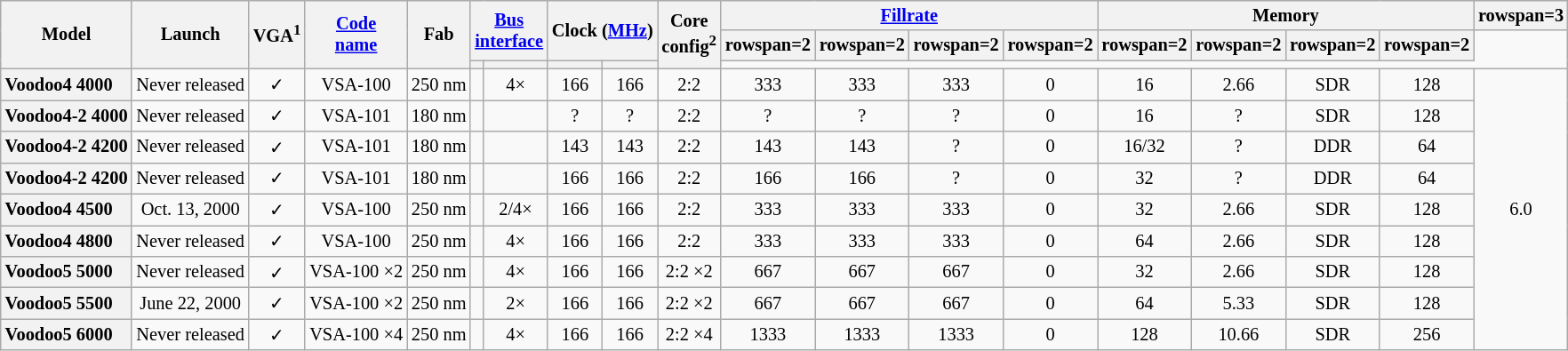<table class="wikitable sortable" style="font-size: 85%; text-align: center">
<tr>
<th rowspan=3>Model</th>
<th rowspan=3>Launch</th>
<th rowspan=3>VGA<sup>1</sup></th>
<th rowspan=3><a href='#'>Code<br>name</a></th>
<th rowspan=3>Fab</th>
<th rowspan=2 colspan=2><a href='#'>Bus</a><br><a href='#'>interface</a></th>
<th rowspan=2 colspan=2>Clock (<a href='#'>MHz</a>)</th>
<th rowspan=3>Core <br>config<sup>2</sup></th>
<th colspan=4><a href='#'>Fillrate</a></th>
<th colspan=4>Memory</th>
<th>rowspan=3 </th>
</tr>
<tr>
<th>rowspan=2 </th>
<th>rowspan=2 </th>
<th>rowspan=2 </th>
<th>rowspan=2 </th>
<th>rowspan=2 </th>
<th>rowspan=2 </th>
<th>rowspan=2 </th>
<th>rowspan=2 </th>
</tr>
<tr>
<th></th>
<th></th>
<th></th>
<th></th>
</tr>
<tr>
<th style="text-align:left">Voodoo4 4000</th>
<td>Never released</td>
<td>✓</td>
<td>VSA-100</td>
<td>250 nm</td>
<td></td>
<td>4×</td>
<td>166</td>
<td>166</td>
<td>2:2</td>
<td>333</td>
<td>333</td>
<td>333</td>
<td>0</td>
<td>16</td>
<td>2.66</td>
<td>SDR</td>
<td>128</td>
<td rowspan=9>6.0</td>
</tr>
<tr>
<th style="text-align:left">Voodoo4-2 4000</th>
<td>Never released</td>
<td>✓</td>
<td>VSA-101</td>
<td>180 nm</td>
<td></td>
<td></td>
<td>?</td>
<td>?</td>
<td>2:2</td>
<td>?</td>
<td>?</td>
<td>?</td>
<td>0</td>
<td>16</td>
<td>?</td>
<td>SDR</td>
<td>128</td>
</tr>
<tr>
<th style="text-align:left">Voodoo4-2 4200</th>
<td>Never released</td>
<td>✓</td>
<td>VSA-101</td>
<td>180 nm</td>
<td></td>
<td></td>
<td>143</td>
<td>143</td>
<td>2:2</td>
<td>143</td>
<td>143</td>
<td>?</td>
<td>0</td>
<td>16/32</td>
<td>?</td>
<td>DDR</td>
<td>64</td>
</tr>
<tr>
<th style="text-align:left">Voodoo4-2 4200</th>
<td>Never released</td>
<td>✓</td>
<td>VSA-101</td>
<td>180 nm</td>
<td></td>
<td></td>
<td>166</td>
<td>166</td>
<td>2:2</td>
<td>166</td>
<td>166</td>
<td>?</td>
<td>0</td>
<td>32</td>
<td>?</td>
<td>DDR</td>
<td>64</td>
</tr>
<tr>
<th style="text-align:left">Voodoo4 4500</th>
<td>Oct. 13, 2000</td>
<td>✓</td>
<td>VSA-100</td>
<td>250 nm</td>
<td></td>
<td>2/4×</td>
<td>166</td>
<td>166</td>
<td>2:2</td>
<td>333</td>
<td>333</td>
<td>333</td>
<td>0</td>
<td>32</td>
<td>2.66</td>
<td>SDR</td>
<td>128</td>
</tr>
<tr>
<th style="text-align:left">Voodoo4 4800</th>
<td>Never released</td>
<td>✓</td>
<td>VSA-100</td>
<td>250 nm</td>
<td></td>
<td>4×</td>
<td>166</td>
<td>166</td>
<td>2:2</td>
<td>333</td>
<td>333</td>
<td>333</td>
<td>0</td>
<td>64</td>
<td>2.66</td>
<td>SDR</td>
<td>128</td>
</tr>
<tr>
<th style="text-align:left">Voodoo5 5000</th>
<td>Never released</td>
<td>✓</td>
<td>VSA-100 ×2</td>
<td>250 nm</td>
<td></td>
<td>4×</td>
<td>166</td>
<td>166</td>
<td>2:2 ×2</td>
<td>667</td>
<td>667</td>
<td>667</td>
<td>0</td>
<td>32</td>
<td>2.66</td>
<td>SDR</td>
<td>128</td>
</tr>
<tr>
<th style="text-align:left">Voodoo5 5500</th>
<td>June 22, 2000</td>
<td>✓</td>
<td>VSA-100 ×2</td>
<td>250 nm</td>
<td></td>
<td>2×</td>
<td>166</td>
<td>166</td>
<td>2:2 ×2</td>
<td>667</td>
<td>667</td>
<td>667</td>
<td>0</td>
<td>64</td>
<td>5.33</td>
<td>SDR</td>
<td>128</td>
</tr>
<tr>
<th style="text-align:left">Voodoo5 6000</th>
<td>Never released</td>
<td>✓</td>
<td>VSA-100 ×4</td>
<td>250 nm</td>
<td></td>
<td>4×</td>
<td>166</td>
<td>166</td>
<td>2:2 ×4</td>
<td>1333</td>
<td>1333</td>
<td>1333</td>
<td>0</td>
<td>128</td>
<td>10.66</td>
<td>SDR</td>
<td>256</td>
</tr>
</table>
